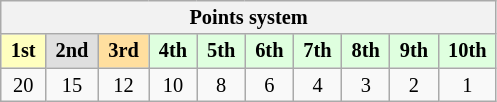<table class="wikitable" style="font-size: 85%; text-align: center">
<tr>
<th colspan=19>Points system</th>
</tr>
<tr>
<td style="background:#ffffbf;"> <strong>1st</strong> </td>
<td style="background:#dfdfdf;"> <strong>2nd</strong> </td>
<td style="background:#ffdf9f;"> <strong>3rd</strong> </td>
<td style="background:#dfffdf;"> <strong>4th</strong> </td>
<td style="background:#dfffdf;"> <strong>5th</strong> </td>
<td style="background:#dfffdf;"> <strong>6th</strong> </td>
<td style="background:#dfffdf;"> <strong>7th</strong> </td>
<td style="background:#dfffdf;"> <strong>8th</strong> </td>
<td style="background:#dfffdf;"> <strong>9th</strong> </td>
<td style="background:#dfffdf;"> <strong>10th</strong> </td>
</tr>
<tr>
<td>20</td>
<td>15</td>
<td>12</td>
<td>10</td>
<td>8</td>
<td>6</td>
<td>4</td>
<td>3</td>
<td>2</td>
<td>1</td>
</tr>
</table>
